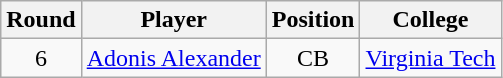<table class="wikitable sortable sortable"  style="text-align:center;">
<tr>
<th>Round</th>
<th>Player</th>
<th>Position</th>
<th>College</th>
</tr>
<tr>
<td>6</td>
<td><a href='#'>Adonis Alexander</a></td>
<td>CB</td>
<td><a href='#'>Virginia Tech</a></td>
</tr>
</table>
